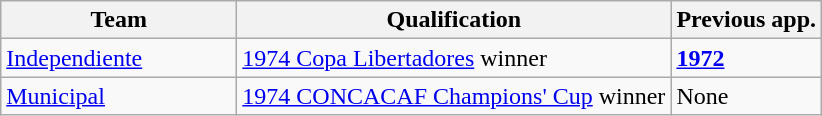<table class="wikitable">
<tr>
<th width=150px>Team</th>
<th>Qualification</th>
<th>Previous app.</th>
</tr>
<tr>
<td> <a href='#'>Independiente</a></td>
<td><a href='#'>1974 Copa Libertadores</a> winner</td>
<td><strong><a href='#'>1972</a></strong></td>
</tr>
<tr>
<td> <a href='#'>Municipal</a></td>
<td><a href='#'>1974 CONCACAF Champions' Cup</a> winner</td>
<td>None</td>
</tr>
</table>
